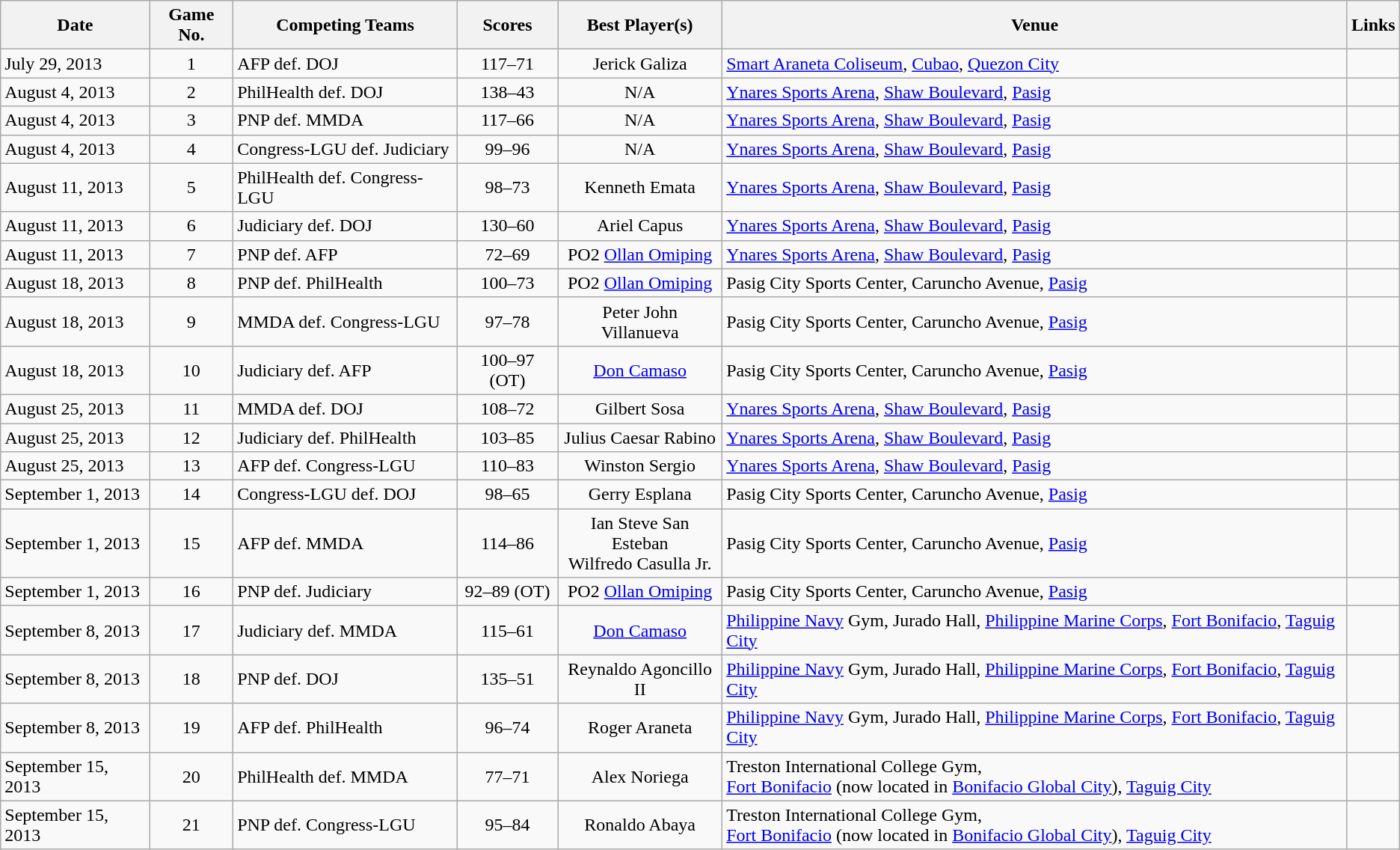<table class="wikitable sortable" border="1">
<tr>
<th>Date</th>
<th>Game No.</th>
<th>Competing Teams</th>
<th>Scores</th>
<th>Best Player(s)</th>
<th>Venue</th>
<th>Links</th>
</tr>
<tr>
<td>July 29, 2013</td>
<td style="text-align:center;">1</td>
<td>AFP def. DOJ</td>
<td style="text-align:center;">117–71</td>
<td style="text-align:center;">Jerick Galiza</td>
<td><a href='#'>Smart Araneta Coliseum</a>, <a href='#'>Cubao</a>, <a href='#'>Quezon City</a></td>
<td></td>
</tr>
<tr>
<td>August 4, 2013</td>
<td style="text-align:center;">2</td>
<td>PhilHealth def. DOJ</td>
<td style="text-align:center;">138–43</td>
<td style="text-align:center;">N/A</td>
<td><a href='#'>Ynares Sports Arena</a>, <a href='#'>Shaw Boulevard</a>, <a href='#'>Pasig</a></td>
<td></td>
</tr>
<tr>
<td>August 4, 2013</td>
<td style="text-align:center;">3</td>
<td>PNP def. MMDA</td>
<td style="text-align:center;">117–66</td>
<td style="text-align:center;">N/A</td>
<td><a href='#'>Ynares Sports Arena</a>, <a href='#'>Shaw Boulevard</a>, <a href='#'>Pasig</a></td>
<td></td>
</tr>
<tr>
<td>August 4, 2013</td>
<td style="text-align:center;">4</td>
<td>Congress-LGU def. Judiciary</td>
<td style="text-align:center;">99–96</td>
<td style="text-align:center;">N/A</td>
<td><a href='#'>Ynares Sports Arena</a>, <a href='#'>Shaw Boulevard</a>, <a href='#'>Pasig</a></td>
<td></td>
</tr>
<tr>
<td>August 11, 2013</td>
<td style="text-align:center;">5 </td>
<td>PhilHealth def. Congress-LGU</td>
<td style="text-align:center;">98–73</td>
<td style="text-align:center;">Kenneth Emata</td>
<td><a href='#'>Ynares Sports Arena</a>, <a href='#'>Shaw Boulevard</a>, <a href='#'>Pasig</a></td>
<td></td>
</tr>
<tr>
<td>August 11, 2013</td>
<td style="text-align:center;">6 </td>
<td>Judiciary def. DOJ</td>
<td style="text-align:center;">130–60</td>
<td style="text-align:center;">Ariel Capus</td>
<td><a href='#'>Ynares Sports Arena</a>, <a href='#'>Shaw Boulevard</a>, <a href='#'>Pasig</a></td>
<td></td>
</tr>
<tr>
<td>August 11, 2013</td>
<td style="text-align:center;">7 </td>
<td>PNP def. AFP</td>
<td style="text-align:center;">72–69</td>
<td style="text-align:center;">PO2 <a href='#'>Ollan Omiping</a></td>
<td><a href='#'>Ynares Sports Arena</a>, <a href='#'>Shaw Boulevard</a>, <a href='#'>Pasig</a></td>
<td></td>
</tr>
<tr>
<td>August 18, 2013</td>
<td style="text-align:center;">8 </td>
<td>PNP def. PhilHealth</td>
<td style="text-align:center;">100–73</td>
<td style="text-align:center;">PO2 <a href='#'>Ollan Omiping</a></td>
<td>Pasig City Sports Center, Caruncho Avenue, <a href='#'>Pasig</a></td>
<td></td>
</tr>
<tr>
<td>August 18, 2013</td>
<td style="text-align:center;">9</td>
<td>MMDA def. Congress-LGU</td>
<td style="text-align:center;">97–78</td>
<td style="text-align:center;">Peter John Villanueva</td>
<td>Pasig City Sports Center, Caruncho Avenue, <a href='#'>Pasig</a></td>
<td></td>
</tr>
<tr>
<td>August 18, 2013</td>
<td style="text-align:center;">10</td>
<td>Judiciary def. AFP</td>
<td style="text-align:center;">100–97 (OT)</td>
<td style="text-align:center;"><a href='#'>Don Camaso</a></td>
<td>Pasig City Sports Center, Caruncho Avenue, <a href='#'>Pasig</a></td>
<td></td>
</tr>
<tr>
<td>August 25, 2013</td>
<td style="text-align:center;">11</td>
<td>MMDA def. DOJ</td>
<td style="text-align:center;">108–72</td>
<td style="text-align:center;">Gilbert Sosa</td>
<td><a href='#'>Ynares Sports Arena</a>, <a href='#'>Shaw Boulevard</a>, <a href='#'>Pasig</a></td>
<td></td>
</tr>
<tr>
<td>August 25, 2013</td>
<td style="text-align:center;">12 </td>
<td>Judiciary def. PhilHealth</td>
<td style="text-align:center;">103–85</td>
<td style="text-align:center;">Julius Caesar Rabino</td>
<td><a href='#'>Ynares Sports Arena</a>, <a href='#'>Shaw Boulevard</a>, <a href='#'>Pasig</a></td>
<td></td>
</tr>
<tr>
<td>August 25, 2013</td>
<td style="text-align:center;">13</td>
<td>AFP def. Congress-LGU</td>
<td style="text-align:center;">110–83</td>
<td style="text-align:center;">Winston Sergio</td>
<td><a href='#'>Ynares Sports Arena</a>, <a href='#'>Shaw Boulevard</a>, <a href='#'>Pasig</a></td>
<td></td>
</tr>
<tr>
<td>September 1, 2013</td>
<td style="text-align:center;">14 </td>
<td>Congress-LGU def. DOJ</td>
<td style="text-align:center;">98–65</td>
<td style="text-align:center;">Gerry Esplana</td>
<td>Pasig City Sports Center, Caruncho Avenue, <a href='#'>Pasig</a></td>
<td></td>
</tr>
<tr>
<td>September 1, 2013</td>
<td style="text-align:center;">15 </td>
<td>AFP def. MMDA</td>
<td style="text-align:center;">114–86</td>
<td style="text-align:center;">Ian Steve San Esteban <br> Wilfredo Casulla Jr.</td>
<td>Pasig City Sports Center, Caruncho Avenue, <a href='#'>Pasig</a></td>
<td></td>
</tr>
<tr>
<td>September 1, 2013</td>
<td style="text-align:center;">16 </td>
<td>PNP def. Judiciary</td>
<td style="text-align:center;">92–89 (OT)</td>
<td style="text-align:center;">PO2 <a href='#'>Ollan Omiping</a></td>
<td>Pasig City Sports Center, Caruncho Avenue, <a href='#'>Pasig</a></td>
<td></td>
</tr>
<tr>
<td>September 8, 2013</td>
<td style="text-align:center;">17</td>
<td>Judiciary def. MMDA</td>
<td style="text-align:center;">115–61</td>
<td style="text-align:center;"><a href='#'>Don Camaso</a></td>
<td><a href='#'>Philippine Navy</a> Gym, Jurado Hall, <a href='#'>Philippine Marine Corps</a>, <a href='#'>Fort Bonifacio</a>, <a href='#'>Taguig City</a></td>
<td></td>
</tr>
<tr>
<td>September 8, 2013</td>
<td style="text-align:center;">18</td>
<td>PNP def. DOJ</td>
<td style="text-align:center;">135–51</td>
<td style="text-align:center;">Reynaldo Agoncillo II</td>
<td><a href='#'>Philippine Navy</a> Gym, Jurado Hall, <a href='#'>Philippine Marine Corps</a>, <a href='#'>Fort Bonifacio</a>, <a href='#'>Taguig City</a></td>
<td></td>
</tr>
<tr>
<td>September 8, 2013</td>
<td style="text-align:center;">19</td>
<td>AFP def. PhilHealth</td>
<td style="text-align:center;">96–74</td>
<td style="text-align:center;">Roger Araneta</td>
<td><a href='#'>Philippine Navy</a> Gym, Jurado Hall, <a href='#'>Philippine Marine Corps</a>, <a href='#'>Fort Bonifacio</a>, <a href='#'>Taguig City</a></td>
<td></td>
</tr>
<tr>
<td>September 15, 2013</td>
<td style="text-align:center;">20 </td>
<td>PhilHealth def. MMDA</td>
<td style="text-align:center;">77–71</td>
<td style="text-align:center;">Alex Noriega</td>
<td>Treston International College Gym, <br> <a href='#'>Fort Bonifacio</a> (now located in <a href='#'>Bonifacio Global City</a>), <a href='#'>Taguig City</a></td>
<td></td>
</tr>
<tr>
<td>September 15, 2013</td>
<td style="text-align:center;">21</td>
<td>PNP def. Congress-LGU</td>
<td style="text-align:center;">95–84</td>
<td style="text-align:center;">Ronaldo Abaya</td>
<td>Treston International College Gym, <br> <a href='#'>Fort Bonifacio</a> (now located in <a href='#'>Bonifacio Global City</a>), <a href='#'>Taguig City</a></td>
<td></td>
</tr>
</table>
